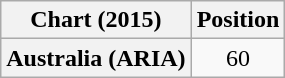<table class="wikitable sortable plainrowheaders" style="text-align:center">
<tr>
<th scope="col">Chart (2015)</th>
<th scope="col">Position</th>
</tr>
<tr>
<th scope="row">Australia (ARIA)</th>
<td>60</td>
</tr>
</table>
